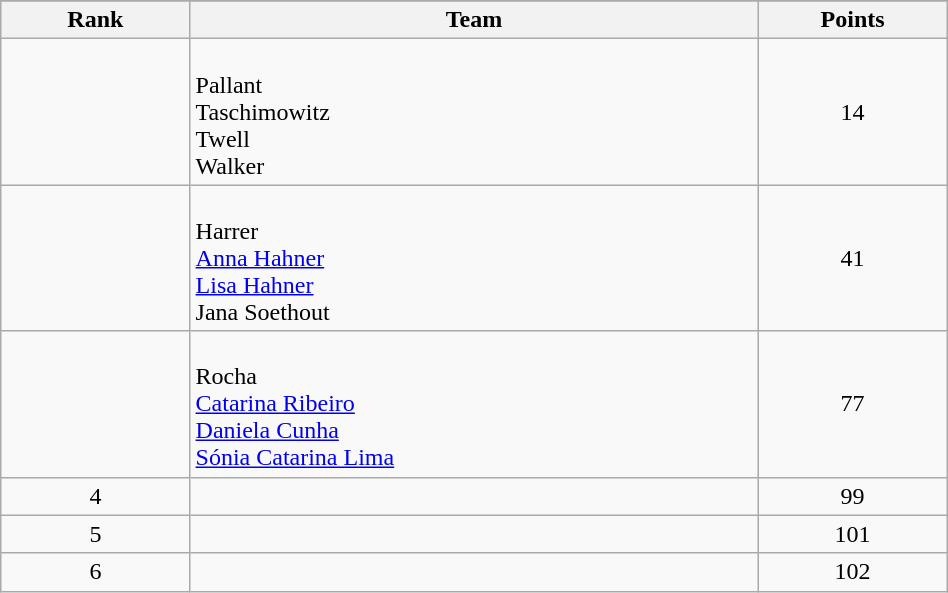<table class="wikitable" width=50%>
<tr>
</tr>
<tr>
<th width=10%>Rank</th>
<th width=30%>Team</th>
<th width=10%>Points</th>
</tr>
<tr align="center">
<td></td>
<td align="left"><br>Pallant<br>Taschimowitz<br>Twell<br>Walker</td>
<td>14</td>
</tr>
<tr align="center">
<td></td>
<td align="left"><br>Harrer<br><a href='#'>Anna Hahner</a><br><a href='#'>Lisa Hahner</a><br>Jana Soethout</td>
<td>41</td>
</tr>
<tr align="center">
<td></td>
<td align="left"><br>Rocha<br><a href='#'>Catarina Ribeiro</a><br><a href='#'>Daniela Cunha</a><br><a href='#'>Sónia Catarina Lima</a></td>
<td>77</td>
</tr>
<tr align="center">
<td>4</td>
<td align="left"></td>
<td>99</td>
</tr>
<tr align="center">
<td>5</td>
<td align="left"></td>
<td>101</td>
</tr>
<tr align="center">
<td>6</td>
<td align="left"></td>
<td>102</td>
</tr>
</table>
